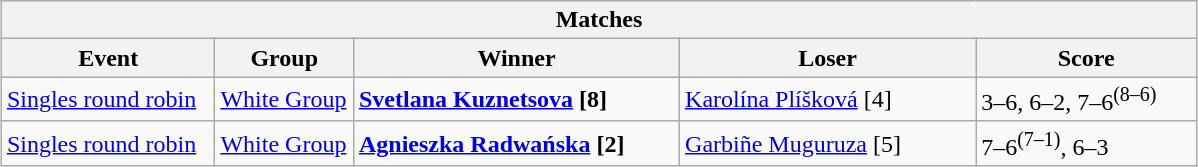<table class="wikitable collapsible uncollapsed" style="margin:1em auto;">
<tr>
<th colspan=6>Matches</th>
</tr>
<tr>
<th style="width:135px;">Event</th>
<th style="width:85px;">Group</th>
<th style="width:210px;">Winner</th>
<th style="width:190px;">Loser</th>
<th style="width:140px;">Score</th>
</tr>
<tr align=left>
<td><a href='#'>Singles round robin</a></td>
<td><a href='#'>White Group</a></td>
<td><strong> <a href='#'>Svetlana Kuznetsova</a> [8]</strong></td>
<td> <a href='#'>Karolína Plíšková</a> [4]</td>
<td>3–6, 6–2, 7–6<sup>(8–6)</sup></td>
</tr>
<tr align=left>
<td><a href='#'>Singles round robin</a></td>
<td><a href='#'>White Group</a></td>
<td><strong> <a href='#'>Agnieszka Radwańska</a> [2]</strong></td>
<td> <a href='#'>Garbiñe Muguruza</a> [5]</td>
<td>7–6<sup>(7–1)</sup>, 6–3</td>
</tr>
</table>
